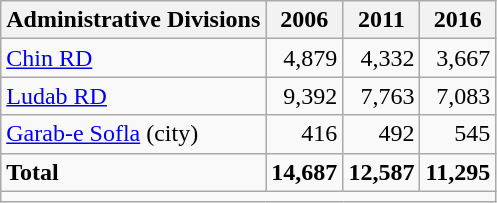<table class="wikitable">
<tr>
<th>Administrative Divisions</th>
<th>2006</th>
<th>2011</th>
<th>2016</th>
</tr>
<tr>
<td><a href='#'>Chin RD</a></td>
<td style="text-align: right;">4,879</td>
<td style="text-align: right;">4,332</td>
<td style="text-align: right;">3,667</td>
</tr>
<tr>
<td><a href='#'>Ludab RD</a></td>
<td style="text-align: right;">9,392</td>
<td style="text-align: right;">7,763</td>
<td style="text-align: right;">7,083</td>
</tr>
<tr>
<td><a href='#'>Garab-e Sofla</a> (city)</td>
<td style="text-align: right;">416</td>
<td style="text-align: right;">492</td>
<td style="text-align: right;">545</td>
</tr>
<tr>
<td><strong>Total</strong></td>
<td style="text-align: right;"><strong>14,687</strong></td>
<td style="text-align: right;"><strong>12,587</strong></td>
<td style="text-align: right;"><strong>11,295</strong></td>
</tr>
<tr>
<td colspan=4></td>
</tr>
</table>
